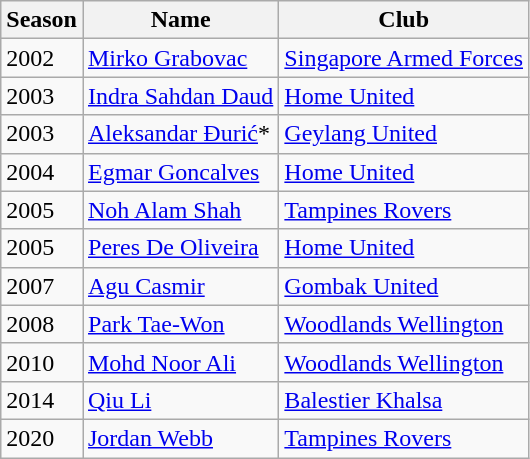<table class="wikitable sortable">
<tr>
<th>Season</th>
<th>Name</th>
<th>Club</th>
</tr>
<tr>
<td>2002</td>
<td> <a href='#'>Mirko Grabovac</a></td>
<td><a href='#'>Singapore Armed Forces</a></td>
</tr>
<tr>
<td>2003</td>
<td> <a href='#'>Indra Sahdan Daud</a></td>
<td><a href='#'>Home United</a></td>
</tr>
<tr>
<td>2003</td>
<td> <a href='#'>Aleksandar Đurić</a>*</td>
<td><a href='#'>Geylang United</a></td>
</tr>
<tr>
<td>2004</td>
<td> <a href='#'>Egmar Goncalves</a></td>
<td><a href='#'>Home United</a></td>
</tr>
<tr>
<td>2005</td>
<td> <a href='#'>Noh Alam Shah</a></td>
<td><a href='#'>Tampines Rovers</a></td>
</tr>
<tr>
<td>2005</td>
<td> <a href='#'>Peres De Oliveira</a></td>
<td><a href='#'>Home United</a></td>
</tr>
<tr>
<td>2007</td>
<td> <a href='#'>Agu Casmir</a></td>
<td><a href='#'>Gombak United</a></td>
</tr>
<tr>
<td>2008</td>
<td> <a href='#'>Park Tae-Won</a></td>
<td><a href='#'>Woodlands Wellington</a></td>
</tr>
<tr>
<td>2010</td>
<td> <a href='#'>Mohd Noor Ali</a></td>
<td><a href='#'>Woodlands Wellington</a></td>
</tr>
<tr>
<td>2014</td>
<td> <a href='#'>Qiu Li</a></td>
<td><a href='#'>Balestier Khalsa</a></td>
</tr>
<tr>
<td>2020</td>
<td> <a href='#'>Jordan Webb</a></td>
<td><a href='#'>Tampines Rovers</a></td>
</tr>
</table>
